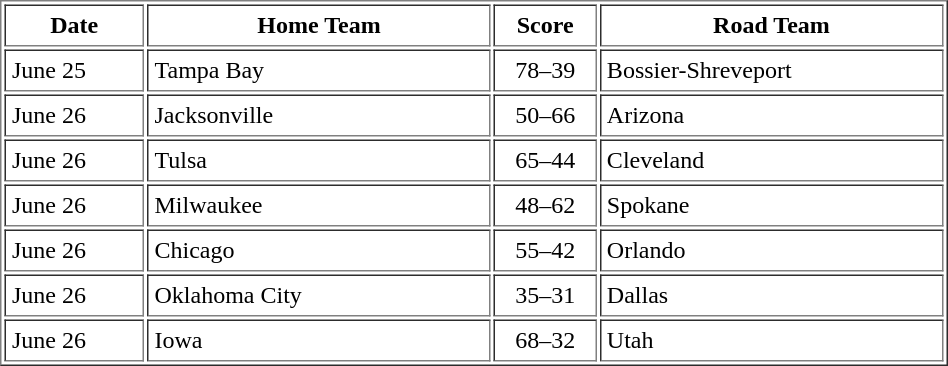<table border="1" cellpadding="4" cellspacing="2" width="50%">
<tr>
<th width="15%">Date</th>
<th width="37%">Home Team</th>
<th width="11%">Score</th>
<th width="37%">Road Team</th>
</tr>
<tr>
<td>June 25</td>
<td>Tampa Bay</td>
<td align="center">78–39</td>
<td>Bossier-Shreveport</td>
</tr>
<tr>
<td>June 26</td>
<td>Jacksonville</td>
<td align="center">50–66</td>
<td>Arizona</td>
</tr>
<tr>
<td>June 26</td>
<td>Tulsa</td>
<td align="center">65–44</td>
<td>Cleveland</td>
</tr>
<tr>
<td>June 26</td>
<td>Milwaukee</td>
<td align="center">48–62</td>
<td>Spokane</td>
</tr>
<tr>
<td>June 26</td>
<td>Chicago</td>
<td align="center">55–42</td>
<td>Orlando</td>
</tr>
<tr>
<td>June 26</td>
<td>Oklahoma City</td>
<td align="center">35–31</td>
<td>Dallas</td>
</tr>
<tr>
<td>June 26</td>
<td>Iowa</td>
<td align="center">68–32</td>
<td>Utah</td>
</tr>
</table>
